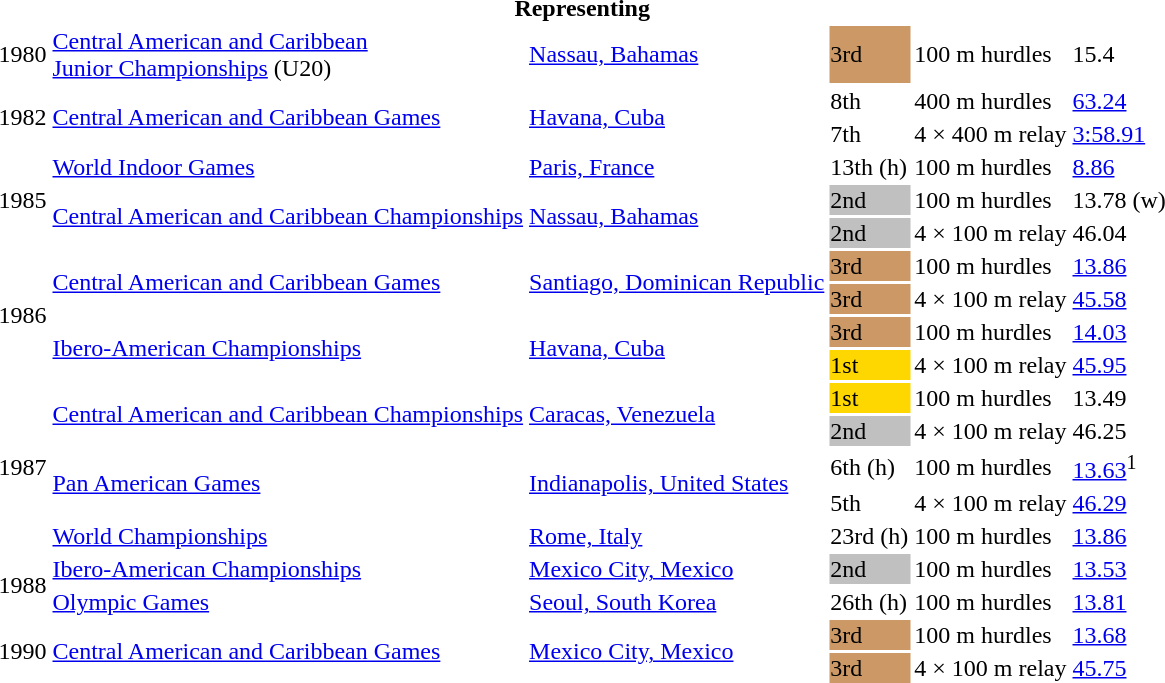<table>
<tr>
<th colspan=6>Representing </th>
</tr>
<tr>
<td>1980</td>
<td><a href='#'>Central American and Caribbean<br>Junior Championships</a> (U20)</td>
<td><a href='#'>Nassau, Bahamas</a></td>
<td bgcolor=cc9966>3rd</td>
<td>100 m hurdles</td>
<td>15.4</td>
</tr>
<tr>
<td rowspan=2>1982</td>
<td rowspan=2><a href='#'>Central American and Caribbean Games</a></td>
<td rowspan=2><a href='#'>Havana, Cuba</a></td>
<td>8th</td>
<td>400 m hurdles</td>
<td><a href='#'>63.24</a></td>
</tr>
<tr>
<td>7th</td>
<td>4 × 400 m relay</td>
<td><a href='#'>3:58.91</a></td>
</tr>
<tr>
<td rowspan=3>1985</td>
<td><a href='#'>World Indoor Games</a></td>
<td><a href='#'>Paris, France</a></td>
<td>13th (h)</td>
<td>100 m hurdles</td>
<td><a href='#'>8.86</a></td>
</tr>
<tr>
<td rowspan=2><a href='#'>Central American and Caribbean Championships</a></td>
<td rowspan=2><a href='#'>Nassau, Bahamas</a></td>
<td bgcolor=silver>2nd</td>
<td>100 m hurdles</td>
<td>13.78 (w)</td>
</tr>
<tr>
<td bgcolor=silver>2nd</td>
<td>4 × 100 m relay</td>
<td>46.04</td>
</tr>
<tr>
<td rowspan=4>1986</td>
<td rowspan=2><a href='#'>Central American and Caribbean Games</a></td>
<td rowspan=2><a href='#'>Santiago, Dominican Republic</a></td>
<td bgcolor=cc9966>3rd</td>
<td>100 m hurdles</td>
<td><a href='#'>13.86</a></td>
</tr>
<tr>
<td bgcolor=cc9966>3rd</td>
<td>4 × 100 m relay</td>
<td><a href='#'>45.58</a></td>
</tr>
<tr>
<td rowspan=2><a href='#'>Ibero-American Championships</a></td>
<td rowspan=2><a href='#'>Havana, Cuba</a></td>
<td bgcolor=cc9966>3rd</td>
<td>100 m hurdles</td>
<td><a href='#'>14.03</a></td>
</tr>
<tr>
<td bgcolor=gold>1st</td>
<td>4 × 100 m relay</td>
<td><a href='#'>45.95</a></td>
</tr>
<tr>
<td rowspan=5>1987</td>
<td rowspan=2><a href='#'>Central American and Caribbean Championships</a></td>
<td rowspan=2><a href='#'>Caracas, Venezuela</a></td>
<td bgcolor=gold>1st</td>
<td>100 m hurdles</td>
<td>13.49</td>
</tr>
<tr>
<td bgcolor=silver>2nd</td>
<td>4 × 100 m relay</td>
<td>46.25</td>
</tr>
<tr>
<td rowspan=2><a href='#'>Pan American Games</a></td>
<td rowspan=2><a href='#'>Indianapolis, United States</a></td>
<td>6th (h)</td>
<td>100 m hurdles</td>
<td><a href='#'>13.63</a><sup>1</sup></td>
</tr>
<tr>
<td>5th</td>
<td>4 × 100 m relay</td>
<td><a href='#'>46.29</a></td>
</tr>
<tr>
<td><a href='#'>World Championships</a></td>
<td><a href='#'>Rome, Italy</a></td>
<td>23rd (h)</td>
<td>100 m hurdles</td>
<td><a href='#'>13.86</a></td>
</tr>
<tr>
<td rowspan=2>1988</td>
<td><a href='#'>Ibero-American Championships</a></td>
<td><a href='#'>Mexico City, Mexico</a></td>
<td bgcolor=silver>2nd</td>
<td>100 m hurdles</td>
<td><a href='#'>13.53</a></td>
</tr>
<tr>
<td><a href='#'>Olympic Games</a></td>
<td><a href='#'>Seoul, South Korea</a></td>
<td>26th (h)</td>
<td>100 m hurdles</td>
<td><a href='#'>13.81</a></td>
</tr>
<tr>
<td rowspan=2>1990</td>
<td rowspan=2><a href='#'>Central American and Caribbean Games</a></td>
<td rowspan=2><a href='#'>Mexico City, Mexico</a></td>
<td bgcolor=cc9966>3rd</td>
<td>100 m hurdles</td>
<td><a href='#'>13.68</a></td>
</tr>
<tr>
<td bgcolor=cc9966>3rd</td>
<td>4 × 100 m relay</td>
<td><a href='#'>45.75</a></td>
</tr>
</table>
